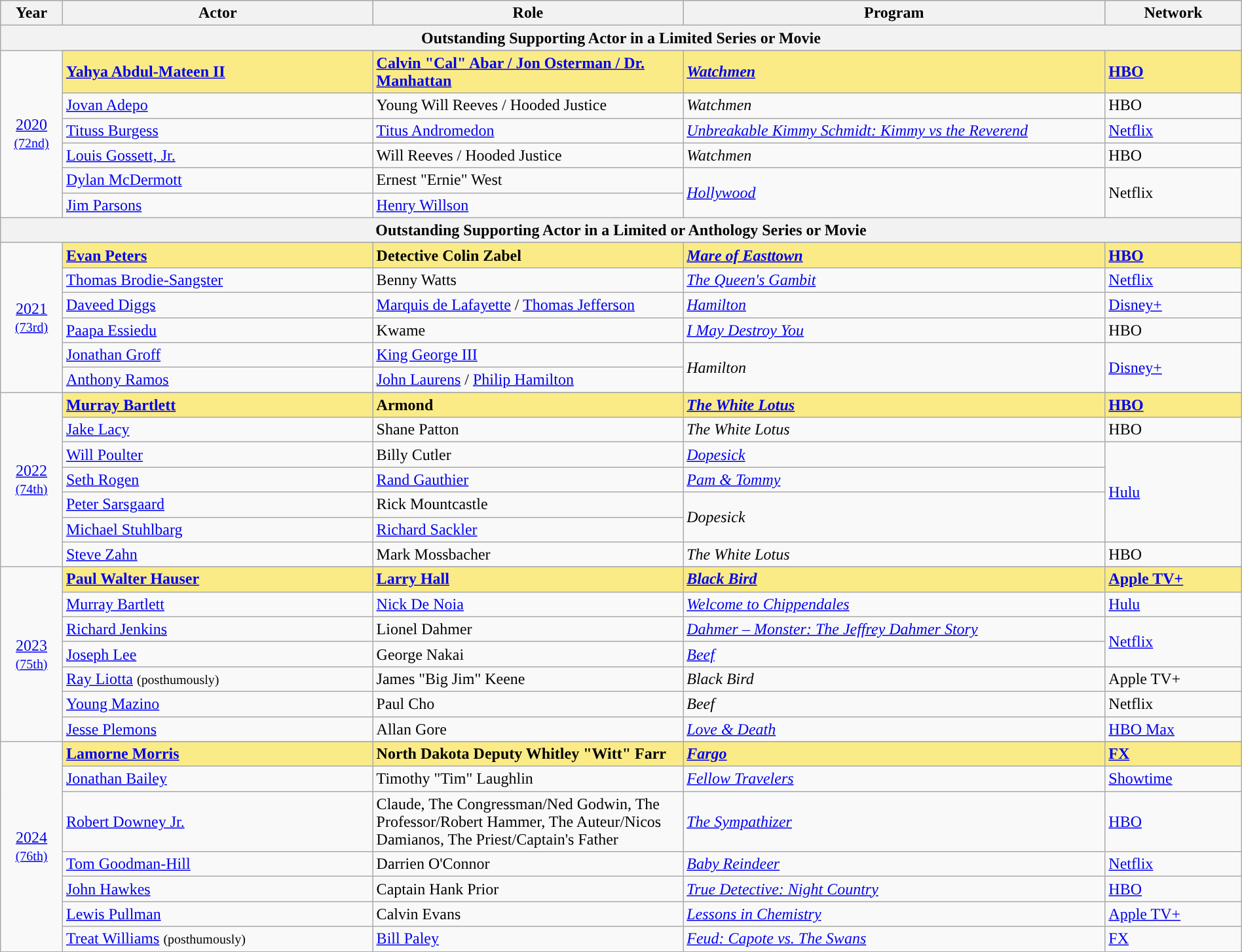<table class="wikitable" style="width:100%">
<tr bgcolor="#bebebe">
<th width="5%">Year</th>
<th width="25%">Actor</th>
<th width="25%">Role</th>
<th width="34%">Program</th>
<th width="15%">Network</th>
</tr>
<tr>
<th colspan=5>Outstanding Supporting Actor in a Limited Series or Movie</th>
</tr>
<tr>
<td rowspan=7 style="text-align:center"><a href='#'>2020</a><br><small><a href='#'>(72nd)</a></small><br>  </td>
</tr>
<tr style="background:#FAEB86;">
<td><strong><a href='#'>Yahya Abdul-Mateen II</a></strong></td>
<td><strong><a href='#'>Calvin "Cal" Abar / Jon Osterman / Dr. Manhattan</a></strong></td>
<td><strong><em><a href='#'>Watchmen</a></em></strong></td>
<td><strong><a href='#'>HBO</a></strong></td>
</tr>
<tr>
<td><a href='#'>Jovan Adepo</a></td>
<td>Young Will Reeves / Hooded Justice</td>
<td><em>Watchmen</em></td>
<td>HBO</td>
</tr>
<tr>
<td><a href='#'>Tituss Burgess</a></td>
<td><a href='#'>Titus Andromedon</a></td>
<td><em><a href='#'>Unbreakable Kimmy Schmidt: Kimmy vs the Reverend</a></em></td>
<td><a href='#'>Netflix</a></td>
</tr>
<tr>
<td><a href='#'>Louis Gossett, Jr.</a></td>
<td>Will Reeves / Hooded Justice</td>
<td><em>Watchmen</em></td>
<td>HBO</td>
</tr>
<tr>
<td><a href='#'>Dylan McDermott</a></td>
<td>Ernest "Ernie" West</td>
<td rowspan=2><em><a href='#'>Hollywood</a></em></td>
<td rowspan=2>Netflix</td>
</tr>
<tr>
<td><a href='#'>Jim Parsons</a></td>
<td><a href='#'>Henry Willson</a></td>
</tr>
<tr>
<th colspan=5>Outstanding Supporting Actor in a Limited or Anthology Series or Movie</th>
</tr>
<tr>
<td rowspan=7 style="text-align:center"><a href='#'>2021</a><br><small><a href='#'>(73rd)</a></small><br>  </td>
</tr>
<tr style="background:#FAEB86;">
<td><strong><a href='#'>Evan Peters</a></strong></td>
<td><strong>Detective Colin Zabel</strong></td>
<td><strong><em><a href='#'>Mare of Easttown</a></em></strong></td>
<td><strong><a href='#'>HBO</a></strong></td>
</tr>
<tr>
<td><a href='#'>Thomas Brodie-Sangster</a></td>
<td>Benny Watts</td>
<td><em><a href='#'>The Queen's Gambit</a></em></td>
<td><a href='#'>Netflix</a></td>
</tr>
<tr>
<td><a href='#'>Daveed Diggs</a></td>
<td><a href='#'>Marquis de Lafayette</a> / <a href='#'>Thomas Jefferson</a></td>
<td><em><a href='#'>Hamilton</a></em></td>
<td><a href='#'>Disney+</a></td>
</tr>
<tr>
<td><a href='#'>Paapa Essiedu</a></td>
<td>Kwame</td>
<td><em><a href='#'>I May Destroy You</a></em></td>
<td>HBO</td>
</tr>
<tr>
<td><a href='#'>Jonathan Groff</a></td>
<td><a href='#'>King George III</a></td>
<td rowspan="2"><em>Hamilton</em></td>
<td rowspan="2"><a href='#'>Disney+</a></td>
</tr>
<tr>
<td><a href='#'>Anthony Ramos</a></td>
<td><a href='#'>John Laurens</a> / <a href='#'>Philip Hamilton</a></td>
</tr>
<tr>
<td rowspan=8 style="text-align:center"><a href='#'>2022</a><br><small><a href='#'>(74th)</a></small><br>  </td>
</tr>
<tr style="background:#FAEB86;">
<td><strong><a href='#'>Murray Bartlett</a></strong></td>
<td><strong>Armond</strong></td>
<td><strong><em><a href='#'>The White Lotus</a></em></strong></td>
<td><strong><a href='#'>HBO</a></strong></td>
</tr>
<tr>
<td><a href='#'>Jake Lacy</a></td>
<td>Shane Patton</td>
<td><em>The White Lotus</em></td>
<td>HBO</td>
</tr>
<tr>
<td><a href='#'>Will Poulter</a></td>
<td>Billy Cutler</td>
<td><em><a href='#'>Dopesick</a></em></td>
<td rowspan="4"><a href='#'>Hulu</a></td>
</tr>
<tr>
<td><a href='#'>Seth Rogen</a></td>
<td><a href='#'>Rand Gauthier</a></td>
<td><em><a href='#'>Pam & Tommy</a></em></td>
</tr>
<tr>
<td><a href='#'>Peter Sarsgaard</a></td>
<td>Rick Mountcastle</td>
<td rowspan="2"><em>Dopesick</em></td>
</tr>
<tr>
<td><a href='#'>Michael Stuhlbarg</a></td>
<td><a href='#'>Richard Sackler</a></td>
</tr>
<tr>
<td><a href='#'>Steve Zahn</a></td>
<td>Mark Mossbacher</td>
<td><em>The White Lotus</em></td>
<td>HBO</td>
</tr>
<tr>
<td rowspan=8 style="text-align:center"><a href='#'>2023</a><br><small><a href='#'>(75th)</a></small><br>  </td>
</tr>
<tr style="background:#FAEB86;">
<td><strong><a href='#'>Paul Walter Hauser</a></strong></td>
<td><strong><a href='#'>Larry Hall</a></strong></td>
<td><strong><em><a href='#'>Black Bird</a></em></strong></td>
<td><strong><a href='#'>Apple TV+</a></strong></td>
</tr>
<tr>
<td><a href='#'>Murray Bartlett</a></td>
<td><a href='#'>Nick De Noia</a></td>
<td><em><a href='#'>Welcome to Chippendales</a></em></td>
<td><a href='#'>Hulu</a></td>
</tr>
<tr>
<td><a href='#'>Richard Jenkins</a></td>
<td>Lionel Dahmer</td>
<td><em><a href='#'>Dahmer – Monster: The Jeffrey Dahmer Story</a></em></td>
<td rowspan="2"><a href='#'>Netflix</a></td>
</tr>
<tr>
<td><a href='#'>Joseph Lee</a></td>
<td>George Nakai</td>
<td><em><a href='#'>Beef</a></em></td>
</tr>
<tr>
<td><a href='#'>Ray Liotta</a> <small>(posthumously)</small></td>
<td>James "Big Jim" Keene</td>
<td><em>Black Bird</em></td>
<td>Apple TV+</td>
</tr>
<tr>
<td><a href='#'>Young Mazino</a></td>
<td>Paul Cho</td>
<td><em>Beef</em></td>
<td>Netflix</td>
</tr>
<tr>
<td><a href='#'>Jesse Plemons</a></td>
<td>Allan Gore</td>
<td><em><a href='#'>Love & Death</a></em></td>
<td><a href='#'>HBO Max</a></td>
</tr>
<tr>
<td rowspan="8" style="text-align:center"><a href='#'>2024</a><br><small><a href='#'>(76th)</a></small><br>  </td>
</tr>
<tr style="background:#FAEB86;">
<td><strong><a href='#'>Lamorne Morris</a></strong></td>
<td><strong>North Dakota Deputy Whitley "Witt" Farr</strong></td>
<td><strong><em><a href='#'>Fargo</a></em></strong></td>
<td><strong><a href='#'>FX</a></strong></td>
</tr>
<tr>
<td><a href='#'>Jonathan Bailey</a></td>
<td>Timothy "Tim" Laughlin</td>
<td><em><a href='#'>Fellow Travelers</a></em></td>
<td><a href='#'>Showtime</a></td>
</tr>
<tr>
<td><a href='#'>Robert Downey Jr.</a></td>
<td>Claude, The Congressman/Ned Godwin, The Professor/Robert Hammer, The Auteur/Nicos Damianos, The Priest/Captain's Father</td>
<td><em><a href='#'>The Sympathizer</a></em></td>
<td><a href='#'>HBO</a></td>
</tr>
<tr>
<td><a href='#'>Tom Goodman-Hill</a></td>
<td>Darrien O'Connor</td>
<td><em><a href='#'>Baby Reindeer</a></em></td>
<td><a href='#'>Netflix</a></td>
</tr>
<tr>
<td><a href='#'>John Hawkes</a></td>
<td>Captain Hank Prior</td>
<td><em><a href='#'>True Detective: Night Country</a></em></td>
<td><a href='#'>HBO</a></td>
</tr>
<tr>
<td><a href='#'>Lewis Pullman</a></td>
<td>Calvin Evans</td>
<td><em><a href='#'>Lessons in Chemistry</a></em></td>
<td><a href='#'>Apple TV+</a></td>
</tr>
<tr>
<td><a href='#'>Treat Williams</a> <small>(posthumously)</small></td>
<td><a href='#'>Bill Paley</a></td>
<td><em><a href='#'>Feud: Capote vs. The Swans</a></em></td>
<td><a href='#'>FX</a></td>
</tr>
</table>
